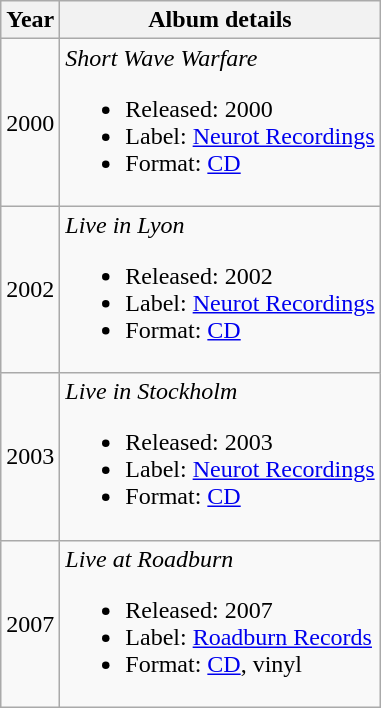<table class="wikitable">
<tr>
<th>Year</th>
<th>Album details</th>
</tr>
<tr>
<td>2000</td>
<td><em>Short Wave Warfare</em><br><ul><li>Released: 2000</li><li>Label: <a href='#'>Neurot Recordings</a></li><li>Format: <a href='#'>CD</a></li></ul></td>
</tr>
<tr>
<td>2002</td>
<td><em>Live in Lyon</em><br><ul><li>Released: 2002</li><li>Label: <a href='#'>Neurot Recordings</a></li><li>Format: <a href='#'>CD</a></li></ul></td>
</tr>
<tr>
<td>2003</td>
<td><em>Live in Stockholm</em><br><ul><li>Released: 2003</li><li>Label: <a href='#'>Neurot Recordings</a></li><li>Format: <a href='#'>CD</a></li></ul></td>
</tr>
<tr>
<td>2007</td>
<td><em>Live at Roadburn</em><br><ul><li>Released: 2007</li><li>Label: <a href='#'>Roadburn Records</a></li><li>Format: <a href='#'>CD</a>, vinyl</li></ul></td>
</tr>
</table>
